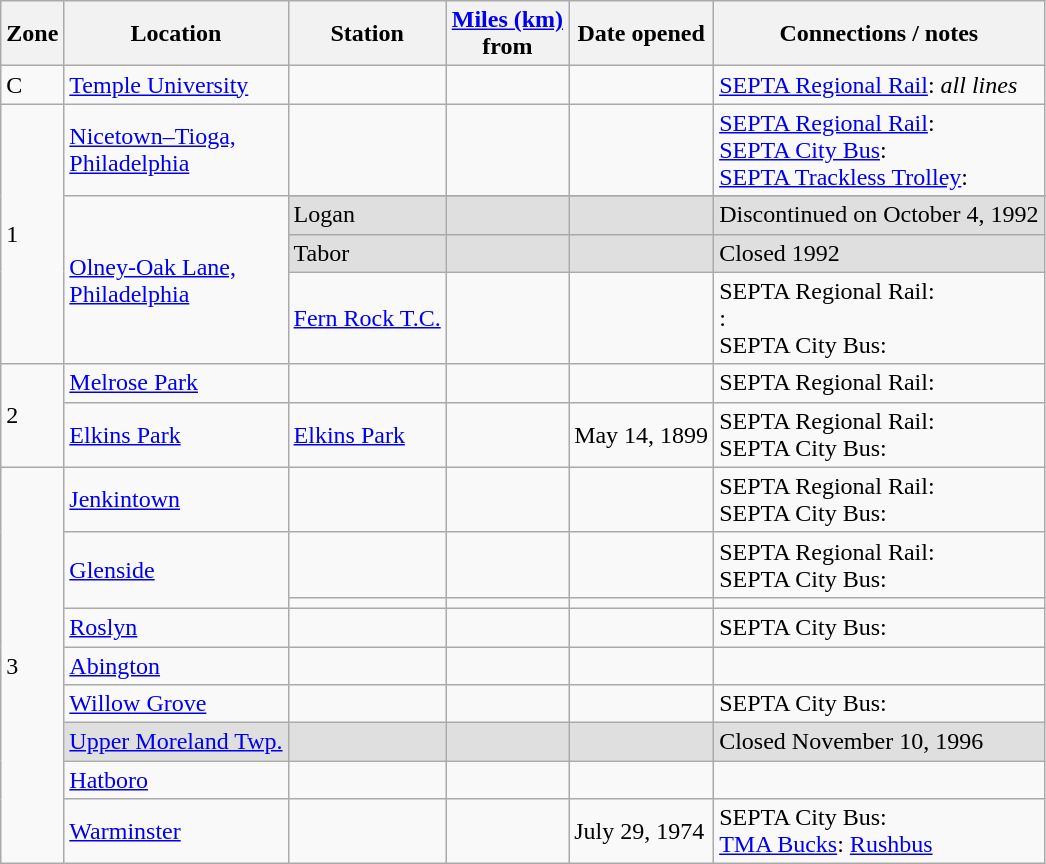<table class="wikitable">
<tr>
<th>Zone</th>
<th>Location</th>
<th>Station</th>
<th><a href='#'>Miles (km)</a><br>from<br></th>
<th>Date opened</th>
<th class="nowrap">Connections / notes</th>
</tr>
<tr>
<td rowspan=1>C</td>
<td><a href='#'>Temple University</a></td>
<td> </td>
<td></td>
<td></td>
<td> <a href='#'>SEPTA Regional Rail</a>: <em>all lines</em></td>
</tr>
<tr>
<td rowspan=5>1</td>
<td><a href='#'>Nicetown–Tioga,<br>Philadelphia</a></td>
<td> </td>
<td></td>
<td></td>
<td> <a href='#'>SEPTA Regional Rail</a>:    <br> <a href='#'>SEPTA City Bus</a>: <br> <a href='#'>SEPTA Trackless Trolley</a>: </td>
</tr>
<tr>
<td rowspan=4><a href='#'>Olney-Oak Lane,<br>Philadelphia</a></td>
</tr>
<tr bgcolor=dfdfdf>
<td>Logan</td>
<td></td>
<td></td>
<td>Discontinued on October 4, 1992</td>
</tr>
<tr bgcolor=dfdfdf>
<td>Tabor</td>
<td></td>
<td></td>
<td>Closed 1992</td>
</tr>
<tr>
<td><a href='#'>Fern Rock T.C.</a> </td>
<td></td>
<td></td>
<td> SEPTA Regional Rail:  <br>: <br> SEPTA City Bus: </td>
</tr>
<tr>
<td rowspan=2>2</td>
<td><a href='#'>Melrose Park</a></td>
<td> </td>
<td></td>
<td></td>
<td> SEPTA Regional Rail:  </td>
</tr>
<tr>
<td><a href='#'>Elkins Park</a></td>
<td><a href='#'>Elkins Park</a></td>
<td></td>
<td>May 14, 1899</td>
<td> SEPTA Regional Rail:  <br> SEPTA City Bus: </td>
</tr>
<tr>
<td rowspan=9>3</td>
<td><a href='#'>Jenkintown</a></td>
<td></td>
<td></td>
<td></td>
<td> SEPTA Regional Rail:  <br> SEPTA City Bus: </td>
</tr>
<tr>
<td rowspan=2><a href='#'>Glenside</a></td>
<td></td>
<td></td>
<td></td>
<td> SEPTA Regional Rail: <br> SEPTA City Bus: </td>
</tr>
<tr>
<td> </td>
<td></td>
<td></td>
<td></td>
</tr>
<tr>
<td><a href='#'>Roslyn</a></td>
<td> </td>
<td></td>
<td></td>
<td> SEPTA City Bus: </td>
</tr>
<tr>
<td><a href='#'>Abington</a></td>
<td> </td>
<td></td>
<td></td>
<td></td>
</tr>
<tr>
<td><a href='#'>Willow Grove</a></td>
<td></td>
<td></td>
<td></td>
<td> SEPTA City Bus: </td>
</tr>
<tr bgcolor=dfdfdf>
<td><a href='#'>Upper Moreland Twp.</a></td>
<td></td>
<td></td>
<td></td>
<td>Closed November 10, 1996</td>
</tr>
<tr>
<td><a href='#'>Hatboro</a></td>
<td></td>
<td></td>
<td></td>
<td></td>
</tr>
<tr>
<td><a href='#'>Warminster</a></td>
<td> </td>
<td></td>
<td>July 29, 1974</td>
<td> SEPTA City Bus: <br> <a href='#'>TMA Bucks</a>: <a href='#'>Rushbus</a></td>
</tr>
</table>
